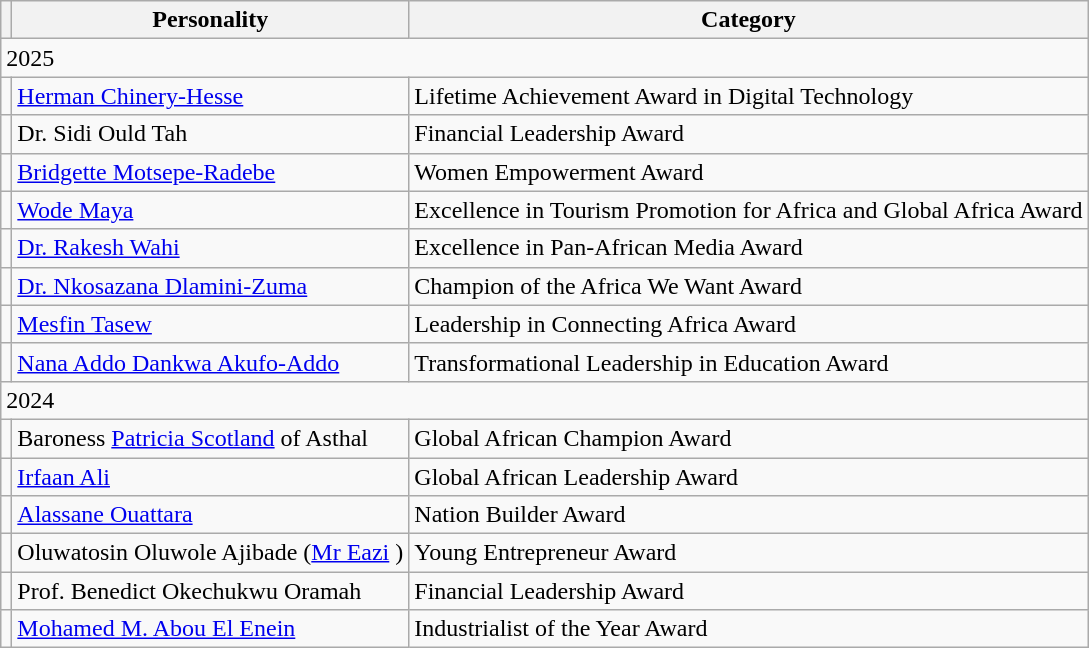<table class="wikitable">
<tr>
<th></th>
<th>Personality</th>
<th>Category</th>
</tr>
<tr>
<td colspan="3">2025</td>
</tr>
<tr>
<td></td>
<td><a href='#'>Herman Chinery-Hesse</a></td>
<td>Lifetime Achievement Award in Digital Technology</td>
</tr>
<tr>
<td></td>
<td>Dr. Sidi Ould Tah</td>
<td>Financial Leadership Award</td>
</tr>
<tr>
<td></td>
<td><a href='#'>Bridgette Motsepe-Radebe</a></td>
<td>Women Empowerment Award</td>
</tr>
<tr>
<td></td>
<td><a href='#'>Wode Maya</a></td>
<td>Excellence in Tourism Promotion for Africa and Global Africa Award</td>
</tr>
<tr>
<td></td>
<td><a href='#'>Dr. Rakesh Wahi</a></td>
<td>Excellence in Pan-African Media Award</td>
</tr>
<tr>
<td></td>
<td><a href='#'>Dr. Nkosazana Dlamini-Zuma</a></td>
<td>Champion of the Africa We Want Award</td>
</tr>
<tr>
<td></td>
<td><a href='#'>Mesfin Tasew</a></td>
<td>Leadership in Connecting Africa Award</td>
</tr>
<tr>
<td></td>
<td><a href='#'>Nana Addo Dankwa Akufo-Addo</a></td>
<td>Transformational Leadership in Education Award</td>
</tr>
<tr>
<td colspan="3">2024</td>
</tr>
<tr>
<td></td>
<td>Baroness <a href='#'>Patricia Scotland</a> of Asthal</td>
<td>Global African Champion Award</td>
</tr>
<tr>
<td></td>
<td><a href='#'>Irfaan Ali</a></td>
<td>Global African Leadership Award</td>
</tr>
<tr>
<td></td>
<td><a href='#'>Alassane Ouattara</a></td>
<td>Nation Builder Award</td>
</tr>
<tr>
<td></td>
<td>Oluwatosin Oluwole Ajibade (<a href='#'>Mr Eazi</a> ) </td>
<td>Young Entrepreneur Award</td>
</tr>
<tr>
<td></td>
<td>Prof. Benedict Okechukwu Oramah </td>
<td>Financial Leadership Award</td>
</tr>
<tr>
<td></td>
<td><a href='#'>Mohamed M. Abou El Enein</a></td>
<td>Industrialist of the Year Award</td>
</tr>
</table>
